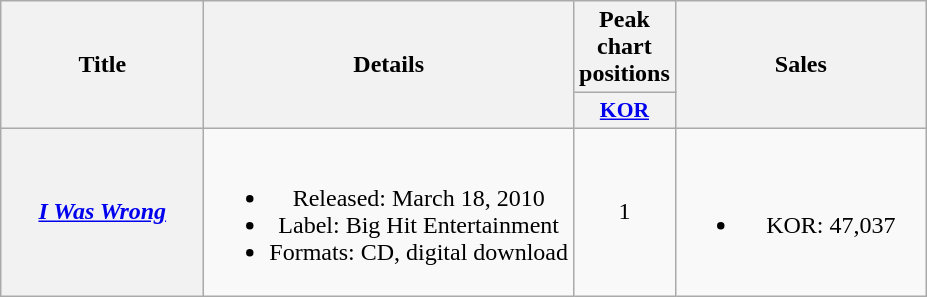<table class="wikitable plainrowheaders" style="text-align:center;">
<tr>
<th scope="col" rowspan="2" style="width:8em;">Title</th>
<th scope="col" rowspan="2">Details</th>
<th scope="col" colspan="1">Peak chart positions</th>
<th scope="col" rowspan="2" style="width:10em;">Sales</th>
</tr>
<tr>
<th scope="col" style="width:3em;font-size:90%;"><a href='#'>KOR</a><br></th>
</tr>
<tr>
<th scope="row"><em><a href='#'>I Was Wrong</a></em></th>
<td><br><ul><li>Released: March 18, 2010</li><li>Label: Big Hit Entertainment</li><li>Formats: CD, digital download</li></ul></td>
<td>1</td>
<td><br><ul><li>KOR: 47,037</li></ul></td>
</tr>
</table>
